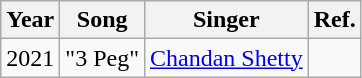<table class="wikitable sortable">
<tr>
<th>Year</th>
<th>Song</th>
<th>Singer</th>
<th class="unsortable">Ref.</th>
</tr>
<tr>
<td>2021</td>
<td>"3 Peg"</td>
<td><a href='#'>Chandan Shetty</a></td>
<td></td>
</tr>
</table>
